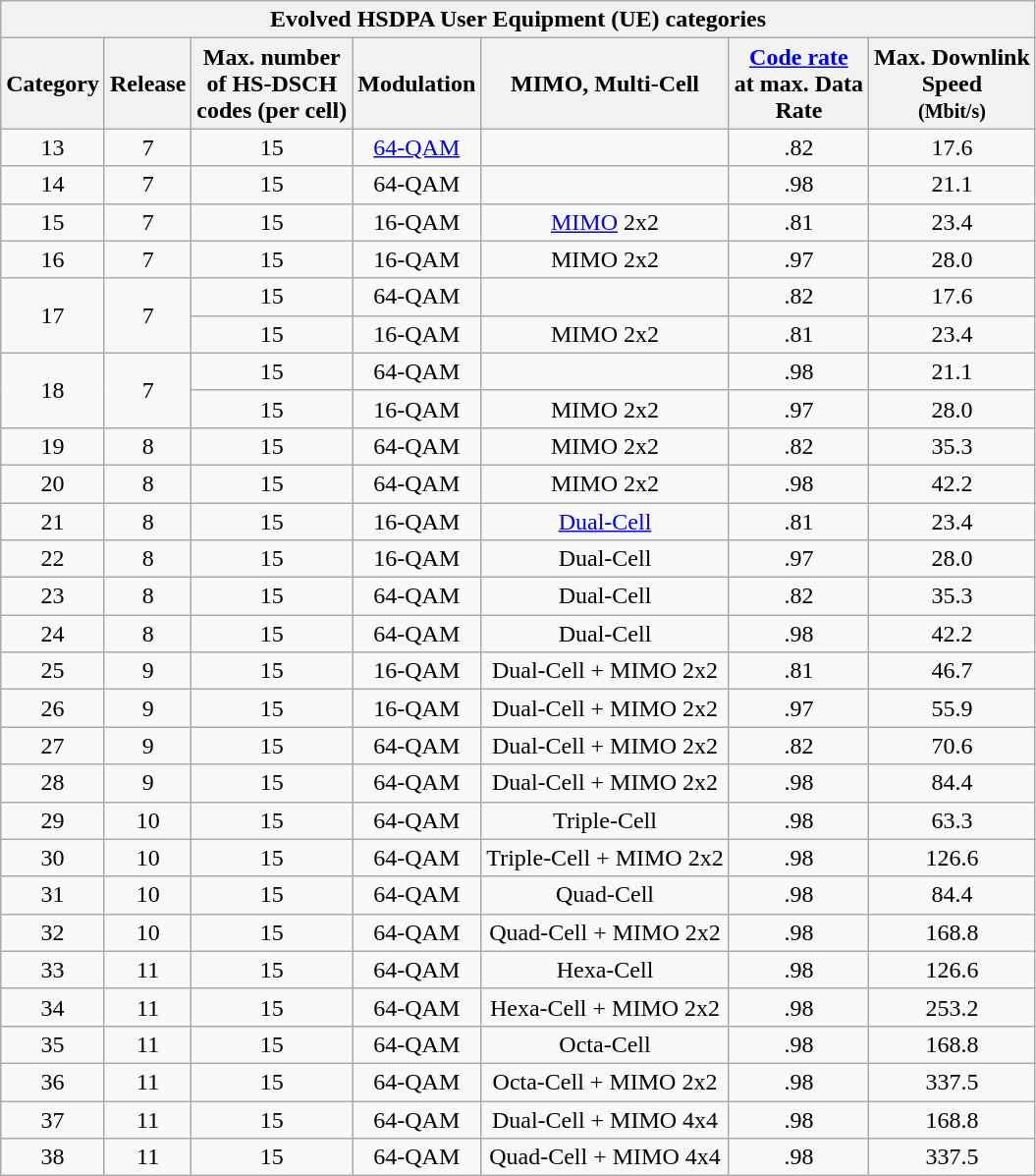<table class="wikitable collapsible collapsed" style="text-align:center">
<tr>
<th colspan="7">Evolved HSDPA User Equipment (UE) categories</th>
</tr>
<tr>
<th>Category</th>
<th>Release</th>
<th>Max. number<br>of HS-DSCH<br>codes (per cell)</th>
<th>Modulation </th>
<th>MIMO, Multi-Cell</th>
<th><a href='#'>Code rate</a><br>at max. Data<br>Rate </th>
<th>Max. Downlink<br>Speed<br><small>(Mbit/s)</small> </th>
</tr>
<tr>
<td>13</td>
<td>7</td>
<td>15</td>
<td><a href='#'>64-QAM</a></td>
<td></td>
<td>.82</td>
<td>17.6</td>
</tr>
<tr>
<td>14</td>
<td>7</td>
<td>15</td>
<td>64-QAM</td>
<td></td>
<td>.98</td>
<td>21.1</td>
</tr>
<tr>
<td>15</td>
<td>7</td>
<td>15</td>
<td>16-QAM</td>
<td><a href='#'>MIMO</a> 2x2</td>
<td>.81</td>
<td>23.4</td>
</tr>
<tr>
<td>16</td>
<td>7</td>
<td>15</td>
<td>16-QAM</td>
<td>MIMO 2x2</td>
<td>.97</td>
<td>28.0</td>
</tr>
<tr>
<td rowspan="2">17</td>
<td rowspan="2">7</td>
<td>15</td>
<td>64-QAM</td>
<td></td>
<td>.82</td>
<td>17.6</td>
</tr>
<tr>
<td>15</td>
<td>16-QAM</td>
<td>MIMO 2x2</td>
<td>.81</td>
<td>23.4</td>
</tr>
<tr>
<td rowspan="2">18</td>
<td rowspan="2">7</td>
<td>15</td>
<td>64-QAM</td>
<td></td>
<td>.98</td>
<td>21.1</td>
</tr>
<tr>
<td>15</td>
<td>16-QAM</td>
<td>MIMO 2x2</td>
<td>.97</td>
<td>28.0</td>
</tr>
<tr>
<td>19</td>
<td>8 </td>
<td>15</td>
<td>64-QAM</td>
<td>MIMO 2x2</td>
<td>.82</td>
<td>35.3</td>
</tr>
<tr>
<td>20</td>
<td>8 </td>
<td>15</td>
<td>64-QAM</td>
<td>MIMO 2x2</td>
<td>.98</td>
<td>42.2</td>
</tr>
<tr>
<td>21</td>
<td>8</td>
<td>15</td>
<td>16-QAM</td>
<td><a href='#'>Dual-Cell</a></td>
<td>.81</td>
<td>23.4</td>
</tr>
<tr>
<td>22</td>
<td>8</td>
<td>15</td>
<td>16-QAM</td>
<td>Dual-Cell</td>
<td>.97</td>
<td>28.0</td>
</tr>
<tr>
<td>23</td>
<td>8</td>
<td>15</td>
<td>64-QAM</td>
<td>Dual-Cell</td>
<td>.82</td>
<td>35.3</td>
</tr>
<tr>
<td>24</td>
<td>8</td>
<td>15</td>
<td>64-QAM</td>
<td>Dual-Cell</td>
<td>.98</td>
<td>42.2</td>
</tr>
<tr>
<td>25</td>
<td>9</td>
<td>15</td>
<td>16-QAM</td>
<td>Dual-Cell + MIMO 2x2</td>
<td>.81</td>
<td>46.7</td>
</tr>
<tr>
<td>26</td>
<td>9</td>
<td>15</td>
<td>16-QAM</td>
<td>Dual-Cell + MIMO 2x2</td>
<td>.97</td>
<td>55.9</td>
</tr>
<tr>
<td>27</td>
<td>9</td>
<td>15</td>
<td>64-QAM</td>
<td>Dual-Cell + MIMO 2x2</td>
<td>.82</td>
<td>70.6</td>
</tr>
<tr>
<td>28</td>
<td>9</td>
<td>15</td>
<td>64-QAM</td>
<td>Dual-Cell + MIMO 2x2</td>
<td>.98</td>
<td>84.4</td>
</tr>
<tr>
<td>29</td>
<td>10</td>
<td>15</td>
<td>64-QAM</td>
<td>Triple-Cell</td>
<td>.98</td>
<td>63.3</td>
</tr>
<tr>
<td>30</td>
<td>10</td>
<td>15</td>
<td>64-QAM</td>
<td>Triple-Cell + MIMO 2x2</td>
<td>.98</td>
<td>126.6</td>
</tr>
<tr>
<td>31</td>
<td>10</td>
<td>15</td>
<td>64-QAM</td>
<td>Quad-Cell</td>
<td>.98</td>
<td>84.4</td>
</tr>
<tr>
<td>32</td>
<td>10</td>
<td>15</td>
<td>64-QAM</td>
<td>Quad-Cell + MIMO 2x2</td>
<td>.98</td>
<td>168.8</td>
</tr>
<tr>
<td>33</td>
<td>11</td>
<td>15</td>
<td>64-QAM</td>
<td>Hexa-Cell</td>
<td>.98</td>
<td>126.6</td>
</tr>
<tr>
<td>34</td>
<td>11</td>
<td>15</td>
<td>64-QAM</td>
<td>Hexa-Cell + MIMO 2x2</td>
<td>.98</td>
<td>253.2</td>
</tr>
<tr>
<td>35</td>
<td>11</td>
<td>15</td>
<td>64-QAM</td>
<td>Octa-Cell</td>
<td>.98</td>
<td>168.8</td>
</tr>
<tr>
<td>36</td>
<td>11</td>
<td>15</td>
<td>64-QAM</td>
<td>Octa-Cell + MIMO 2x2</td>
<td>.98</td>
<td>337.5</td>
</tr>
<tr>
<td>37</td>
<td>11</td>
<td>15</td>
<td>64-QAM</td>
<td>Dual-Cell + MIMO 4x4</td>
<td>.98</td>
<td>168.8</td>
</tr>
<tr>
<td>38</td>
<td>11</td>
<td>15</td>
<td>64-QAM</td>
<td>Quad-Cell + MIMO 4x4</td>
<td>.98</td>
<td>337.5</td>
</tr>
</table>
